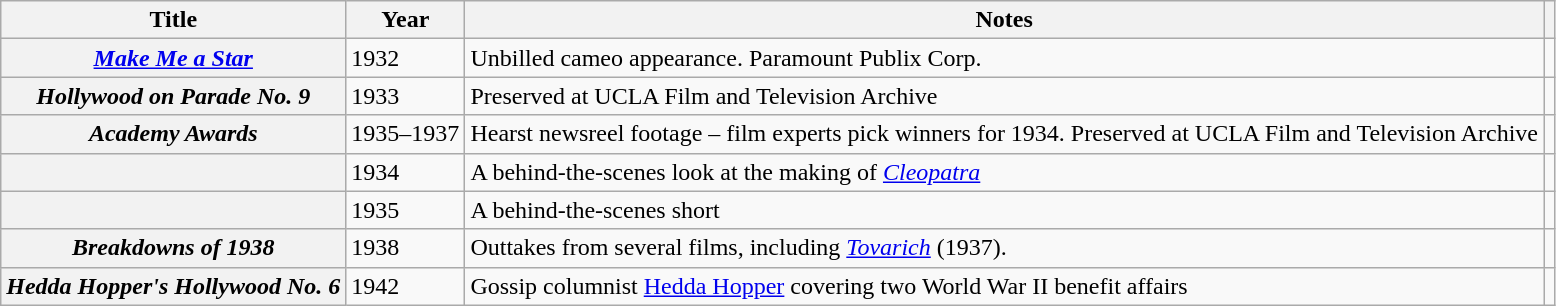<table class="wikitable sortable plainrowheaders">
<tr>
<th scope="col">Title</th>
<th scope="col">Year</th>
<th scope="col" class="unsortable">Notes</th>
<th scope="col" class="unsortable"></th>
</tr>
<tr>
<th scope="row"><em><a href='#'>Make Me a Star</a></em></th>
<td>1932</td>
<td>Unbilled cameo appearance. Paramount Publix Corp.</td>
<td align="center"></td>
</tr>
<tr>
<th scope="row"><em>Hollywood on Parade No. 9</em></th>
<td>1933</td>
<td>Preserved at UCLA Film and Television Archive</td>
<td align="center"></td>
</tr>
<tr>
<th scope="row"><em>Academy Awards</em></th>
<td>1935–1937</td>
<td>Hearst newsreel footage – film experts pick winners for 1934. Preserved at UCLA Film and Television Archive</td>
<td align="center"></td>
</tr>
<tr>
<th scope="row"></th>
<td>1934</td>
<td>A behind-the-scenes look at the making of <em><a href='#'>Cleopatra</a></em></td>
<td align="center"></td>
</tr>
<tr>
<th scope="row"></th>
<td>1935</td>
<td>A behind-the-scenes short</td>
<td align="center"></td>
</tr>
<tr>
<th scope="row"><em>Breakdowns of 1938</em></th>
<td>1938</td>
<td>Outtakes from several films, including <em><a href='#'>Tovarich</a></em> (1937).</td>
<td align="center"></td>
</tr>
<tr>
<th scope="row"><em>Hedda Hopper's Hollywood No. 6</em></th>
<td>1942</td>
<td>Gossip columnist <a href='#'>Hedda Hopper</a> covering two World War II benefit affairs</td>
<td align="center"></td>
</tr>
</table>
